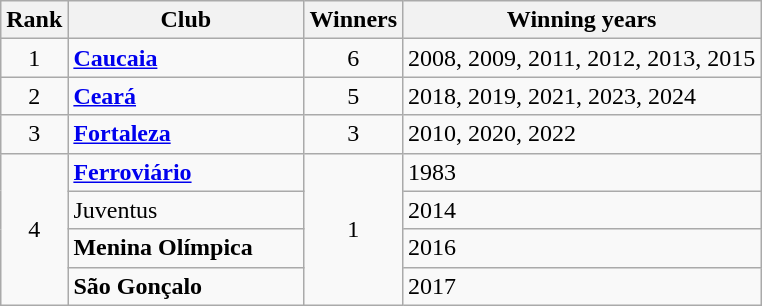<table class="wikitable sortable">
<tr>
<th>Rank</th>
<th style="width:150px">Club</th>
<th>Winners</th>
<th>Winning years</th>
</tr>
<tr>
<td align=center>1</td>
<td><strong><a href='#'>Caucaia</a></strong></td>
<td align=center>6</td>
<td>2008, 2009, 2011, 2012, 2013, 2015</td>
</tr>
<tr>
<td align=center>2</td>
<td><strong><a href='#'>Ceará</a></strong></td>
<td align=center>5</td>
<td>2018, 2019, 2021, 2023, 2024</td>
</tr>
<tr>
<td align=center>3</td>
<td><strong><a href='#'>Fortaleza</a></strong></td>
<td align=center>3</td>
<td>2010, 2020, 2022</td>
</tr>
<tr>
<td rowspan=4 align=center>4</td>
<td><strong><a href='#'>Ferroviário</a></strong></td>
<td rowspan=4 align=center>1</td>
<td>1983</td>
</tr>
<tr>
<td>Juventus</td>
<td>2014</td>
</tr>
<tr>
<td><strong>Menina Olímpica</strong></td>
<td>2016</td>
</tr>
<tr>
<td><strong>São Gonçalo</strong></td>
<td>2017</td>
</tr>
</table>
